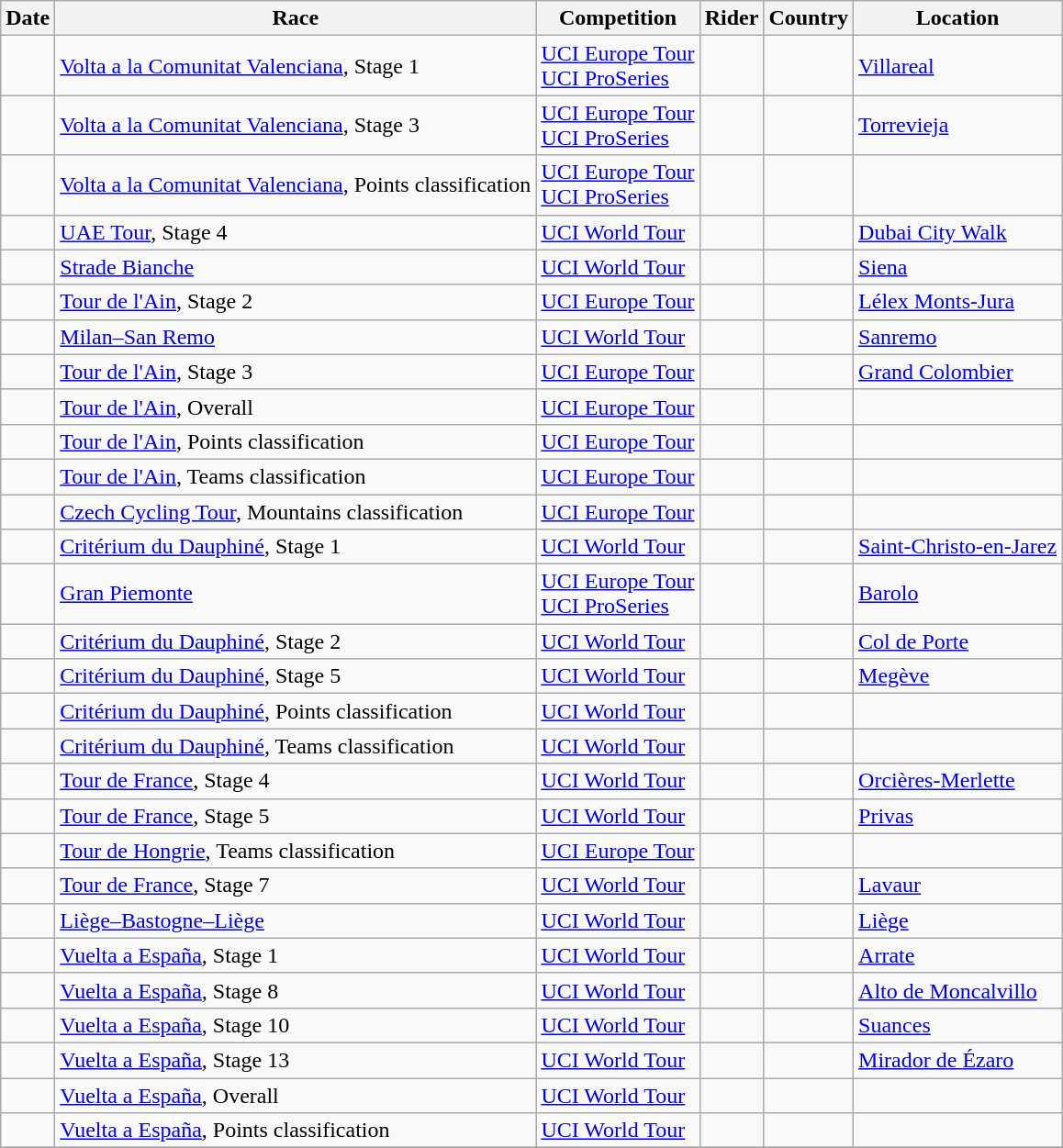<table class="wikitable sortable">
<tr>
<th>Date</th>
<th>Race</th>
<th>Competition</th>
<th>Rider</th>
<th>Country</th>
<th>Location</th>
</tr>
<tr>
<td></td>
<td><a href='#'>Volta a la Comunitat Valenciana</a>, Stage 1</td>
<td><a href='#'>UCI Europe Tour</a> <br> <a href='#'>UCI ProSeries</a></td>
<td></td>
<td></td>
<td><a href='#'>Villareal</a></td>
</tr>
<tr>
<td></td>
<td><a href='#'>Volta a la Comunitat Valenciana</a>, Stage 3</td>
<td><a href='#'>UCI Europe Tour</a> <br> <a href='#'>UCI ProSeries</a></td>
<td></td>
<td></td>
<td><a href='#'>Torrevieja</a></td>
</tr>
<tr>
<td></td>
<td><a href='#'>Volta a la Comunitat Valenciana</a>, Points classification</td>
<td><a href='#'>UCI Europe Tour</a> <br> <a href='#'>UCI ProSeries</a></td>
<td></td>
<td></td>
<td></td>
</tr>
<tr>
<td></td>
<td><a href='#'>UAE Tour</a>, Stage 4</td>
<td><a href='#'>UCI World Tour</a></td>
<td></td>
<td></td>
<td><a href='#'>Dubai City Walk</a></td>
</tr>
<tr>
<td></td>
<td><a href='#'>Strade Bianche</a></td>
<td><a href='#'>UCI World Tour</a></td>
<td></td>
<td></td>
<td><a href='#'>Siena</a></td>
</tr>
<tr>
<td></td>
<td><a href='#'>Tour de l'Ain</a>, Stage 2</td>
<td><a href='#'>UCI Europe Tour</a></td>
<td></td>
<td></td>
<td><a href='#'>Lélex Monts-Jura</a></td>
</tr>
<tr>
<td></td>
<td><a href='#'>Milan–San Remo</a></td>
<td><a href='#'>UCI World Tour</a></td>
<td></td>
<td></td>
<td><a href='#'>Sanremo</a></td>
</tr>
<tr>
<td></td>
<td><a href='#'>Tour de l'Ain</a>, Stage 3</td>
<td><a href='#'>UCI Europe Tour</a></td>
<td></td>
<td></td>
<td><a href='#'>Grand Colombier</a></td>
</tr>
<tr>
<td></td>
<td><a href='#'>Tour de l'Ain</a>, Overall</td>
<td><a href='#'>UCI Europe Tour</a></td>
<td></td>
<td></td>
<td></td>
</tr>
<tr>
<td></td>
<td><a href='#'>Tour de l'Ain</a>, Points classification</td>
<td><a href='#'>UCI Europe Tour</a></td>
<td></td>
<td></td>
<td></td>
</tr>
<tr>
<td></td>
<td><a href='#'>Tour de l'Ain</a>, Teams classification</td>
<td><a href='#'>UCI Europe Tour</a></td>
<td align="center"></td>
<td></td>
<td></td>
</tr>
<tr>
<td></td>
<td><a href='#'>Czech Cycling Tour</a>, Mountains classification</td>
<td><a href='#'>UCI Europe Tour</a></td>
<td></td>
<td></td>
<td></td>
</tr>
<tr>
<td></td>
<td><a href='#'>Critérium du Dauphiné</a>, Stage 1</td>
<td><a href='#'>UCI World Tour</a></td>
<td></td>
<td></td>
<td><a href='#'>Saint-Christo-en-Jarez</a></td>
</tr>
<tr>
<td></td>
<td><a href='#'>Gran Piemonte</a></td>
<td><a href='#'>UCI Europe Tour</a> <br> <a href='#'>UCI ProSeries</a></td>
<td></td>
<td></td>
<td><a href='#'>Barolo</a></td>
</tr>
<tr>
<td></td>
<td><a href='#'>Critérium du Dauphiné</a>, Stage 2</td>
<td><a href='#'>UCI World Tour</a></td>
<td></td>
<td></td>
<td><a href='#'>Col de Porte</a></td>
</tr>
<tr>
<td></td>
<td><a href='#'>Critérium du Dauphiné</a>, Stage 5</td>
<td><a href='#'>UCI World Tour</a></td>
<td></td>
<td></td>
<td><a href='#'>Megève</a></td>
</tr>
<tr>
<td></td>
<td><a href='#'>Critérium du Dauphiné</a>, Points classification</td>
<td><a href='#'>UCI World Tour</a></td>
<td></td>
<td></td>
<td></td>
</tr>
<tr>
<td></td>
<td><a href='#'>Critérium du Dauphiné</a>, Teams classification</td>
<td><a href='#'>UCI World Tour</a></td>
<td align="center"></td>
<td></td>
<td></td>
</tr>
<tr>
<td></td>
<td><a href='#'>Tour de France</a>, Stage 4</td>
<td><a href='#'>UCI World Tour</a></td>
<td></td>
<td></td>
<td><a href='#'>Orcières-Merlette</a></td>
</tr>
<tr>
<td></td>
<td><a href='#'>Tour de France</a>, Stage 5</td>
<td><a href='#'>UCI World Tour</a></td>
<td></td>
<td></td>
<td><a href='#'>Privas</a></td>
</tr>
<tr>
<td></td>
<td><a href='#'>Tour de Hongrie</a>, Teams classification</td>
<td><a href='#'>UCI Europe Tour</a></td>
<td align="center"></td>
<td></td>
<td></td>
</tr>
<tr>
<td></td>
<td><a href='#'>Tour de France</a>, Stage 7</td>
<td><a href='#'>UCI World Tour</a></td>
<td></td>
<td></td>
<td><a href='#'>Lavaur</a></td>
</tr>
<tr>
<td></td>
<td><a href='#'>Liège–Bastogne–Liège</a></td>
<td><a href='#'>UCI World Tour</a></td>
<td></td>
<td></td>
<td><a href='#'>Liège</a></td>
</tr>
<tr>
<td></td>
<td><a href='#'>Vuelta a España</a>, Stage 1</td>
<td><a href='#'>UCI World Tour</a></td>
<td></td>
<td></td>
<td><a href='#'>Arrate</a></td>
</tr>
<tr>
<td></td>
<td><a href='#'>Vuelta a España</a>, Stage 8</td>
<td><a href='#'>UCI World Tour</a></td>
<td></td>
<td></td>
<td><a href='#'>Alto de Moncalvillo</a></td>
</tr>
<tr>
<td></td>
<td><a href='#'>Vuelta a España</a>, Stage 10</td>
<td><a href='#'>UCI World Tour</a></td>
<td></td>
<td></td>
<td><a href='#'>Suances</a></td>
</tr>
<tr>
<td></td>
<td><a href='#'>Vuelta a España</a>, Stage 13</td>
<td><a href='#'>UCI World Tour</a></td>
<td></td>
<td></td>
<td><a href='#'>Mirador de Ézaro</a></td>
</tr>
<tr>
<td></td>
<td><a href='#'>Vuelta a España</a>, Overall</td>
<td><a href='#'>UCI World Tour</a></td>
<td></td>
<td></td>
<td></td>
</tr>
<tr>
<td></td>
<td><a href='#'>Vuelta a España</a>, Points classification</td>
<td><a href='#'>UCI World Tour</a></td>
<td></td>
<td></td>
<td></td>
</tr>
<tr>
</tr>
</table>
